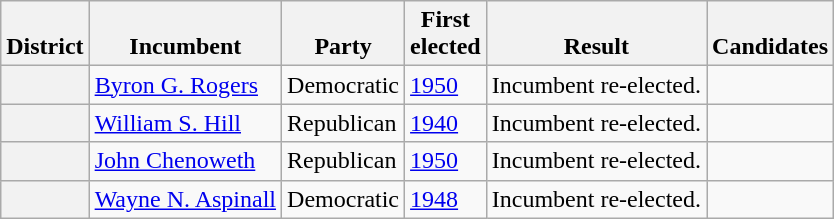<table class=wikitable>
<tr valign=bottom>
<th>District</th>
<th>Incumbent</th>
<th>Party</th>
<th>First<br>elected</th>
<th>Result</th>
<th>Candidates</th>
</tr>
<tr>
<th></th>
<td><a href='#'>Byron G. Rogers</a></td>
<td>Democratic</td>
<td><a href='#'>1950</a></td>
<td>Incumbent re-elected.</td>
<td nowrap></td>
</tr>
<tr>
<th></th>
<td><a href='#'>William S. Hill</a></td>
<td>Republican</td>
<td><a href='#'>1940</a></td>
<td>Incumbent re-elected.</td>
<td nowrap></td>
</tr>
<tr>
<th></th>
<td><a href='#'>John Chenoweth</a></td>
<td>Republican</td>
<td><a href='#'>1950</a></td>
<td>Incumbent re-elected.</td>
<td nowrap></td>
</tr>
<tr>
<th></th>
<td><a href='#'>Wayne N. Aspinall</a></td>
<td>Democratic</td>
<td><a href='#'>1948</a></td>
<td>Incumbent re-elected.</td>
<td nowrap></td>
</tr>
</table>
